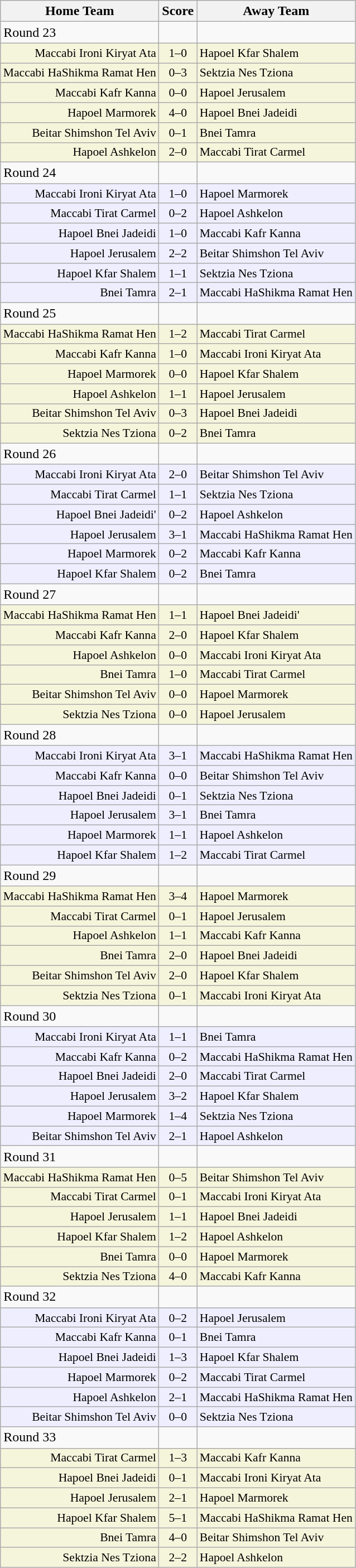<table class="wikitable">
<tr>
<th>Home Team</th>
<th>Score</th>
<th>Away Team</th>
</tr>
<tr>
<td>Round 23</td>
<td></td>
</tr>
<tr style=font-size:90% bgcolor="#f5f5dc">
<td align=right>Maccabi Ironi Kiryat Ata</td>
<td align=center>1–0</td>
<td>Hapoel Kfar Shalem</td>
</tr>
<tr style=font-size:90% bgcolor="#f5f5dc">
<td align=right>Maccabi HaShikma Ramat Hen</td>
<td align=center>0–3</td>
<td>Sektzia Nes Tziona</td>
</tr>
<tr style=font-size:90% bgcolor="#f5f5dc">
<td align=right>Maccabi Kafr Kanna</td>
<td align=center>0–0</td>
<td>Hapoel Jerusalem</td>
</tr>
<tr style=font-size:90% bgcolor="#f5f5dc">
<td align=right>Hapoel Marmorek</td>
<td align=center>4–0</td>
<td>Hapoel Bnei Jadeidi</td>
</tr>
<tr style=font-size:90% bgcolor="#f5f5dc">
<td align=right>Beitar Shimshon Tel Aviv</td>
<td align=center>0–1</td>
<td>Bnei Tamra</td>
</tr>
<tr style=font-size:90% bgcolor="#f5f5dc">
<td align=right>Hapoel Ashkelon</td>
<td align=center>2–0</td>
<td>Maccabi Tirat Carmel</td>
</tr>
<tr>
<td>Round 24</td>
<td></td>
</tr>
<tr style=font-size:90% bgcolor="#eeeeff">
<td align=right>Maccabi Ironi Kiryat Ata</td>
<td align=center>1–0</td>
<td>Hapoel Marmorek</td>
</tr>
<tr style=font-size:90% bgcolor="#eeeeff">
<td align=right>Maccabi Tirat Carmel</td>
<td align=center>0–2</td>
<td>Hapoel Ashkelon</td>
</tr>
<tr style=font-size:90% bgcolor="#eeeeff">
<td align=right>Hapoel Bnei Jadeidi</td>
<td align=center>1–0</td>
<td>Maccabi Kafr Kanna</td>
</tr>
<tr style=font-size:90% bgcolor="#eeeeff">
<td align=right>Hapoel Jerusalem</td>
<td align=center>2–2</td>
<td>Beitar Shimshon Tel Aviv</td>
</tr>
<tr style=font-size:90% bgcolor="#eeeeff">
<td align=right>Hapoel Kfar Shalem</td>
<td align=center>1–1</td>
<td>Sektzia Nes Tziona</td>
</tr>
<tr style=font-size:90% bgcolor="#eeeeff">
<td align=right>Bnei Tamra</td>
<td align=center>2–1</td>
<td>Maccabi HaShikma Ramat Hen</td>
</tr>
<tr>
<td>Round 25</td>
<td></td>
</tr>
<tr style=font-size:90% bgcolor="#f5f5dc">
<td align=right>Maccabi HaShikma Ramat Hen</td>
<td align=center>1–2</td>
<td>Maccabi Tirat Carmel</td>
</tr>
<tr style=font-size:90% bgcolor="#f5f5dc">
<td align=right>Maccabi Kafr Kanna</td>
<td align=center>1–0</td>
<td>Maccabi Ironi Kiryat Ata</td>
</tr>
<tr style=font-size:90% bgcolor="#f5f5dc">
<td align=right>Hapoel Marmorek</td>
<td align=center>0–0</td>
<td>Hapoel Kfar Shalem</td>
</tr>
<tr style=font-size:90% bgcolor="#f5f5dc">
<td align=right>Hapoel Ashkelon</td>
<td align=center>1–1</td>
<td>Hapoel Jerusalem</td>
</tr>
<tr style=font-size:90% bgcolor="#f5f5dc">
<td align=right>Beitar Shimshon Tel Aviv</td>
<td align=center>0–3</td>
<td>Hapoel Bnei Jadeidi</td>
</tr>
<tr style=font-size:90% bgcolor="#f5f5dc">
<td align=right>Sektzia Nes Tziona</td>
<td align=center>0–2</td>
<td>Bnei Tamra</td>
</tr>
<tr>
<td>Round 26</td>
<td></td>
</tr>
<tr style=font-size:90% bgcolor="#eeeeff">
<td align=right>Maccabi Ironi Kiryat Ata</td>
<td align=center>2–0</td>
<td>Beitar Shimshon Tel Aviv</td>
</tr>
<tr style=font-size:90% bgcolor="#eeeeff">
<td align=right>Maccabi Tirat Carmel</td>
<td align=center>1–1</td>
<td>Sektzia Nes Tziona</td>
</tr>
<tr style=font-size:90% bgcolor="#eeeeff">
<td align=right>Hapoel Bnei Jadeidi'</td>
<td align=center>0–2</td>
<td>Hapoel Ashkelon</td>
</tr>
<tr style=font-size:90% bgcolor="#eeeeff">
<td align=right>Hapoel Jerusalem</td>
<td align=center>3–1</td>
<td>Maccabi HaShikma Ramat Hen</td>
</tr>
<tr style=font-size:90% bgcolor="#eeeeff">
<td align=right>Hapoel Marmorek</td>
<td align=center>0–2</td>
<td>Maccabi Kafr Kanna</td>
</tr>
<tr style=font-size:90% bgcolor="#eeeeff">
<td align=right>Hapoel Kfar Shalem</td>
<td align=center>0–2</td>
<td>Bnei Tamra</td>
</tr>
<tr>
<td>Round 27</td>
<td></td>
</tr>
<tr style=font-size:90% bgcolor="#f5f5dc">
<td align=right>Maccabi HaShikma Ramat Hen</td>
<td align=center>1–1</td>
<td>Hapoel Bnei Jadeidi'</td>
</tr>
<tr style=font-size:90% bgcolor="#f5f5dc">
<td align=right>Maccabi Kafr Kanna</td>
<td align=center>2–0</td>
<td>Hapoel Kfar Shalem</td>
</tr>
<tr style=font-size:90% bgcolor="#f5f5dc">
<td align=right>Hapoel Ashkelon</td>
<td align=center>0–0</td>
<td>Maccabi Ironi Kiryat Ata</td>
</tr>
<tr style=font-size:90% bgcolor="#f5f5dc">
<td align=right>Bnei Tamra</td>
<td align=center>1–0</td>
<td>Maccabi Tirat Carmel</td>
</tr>
<tr style=font-size:90% bgcolor="#f5f5dc">
<td align=right>Beitar Shimshon Tel Aviv</td>
<td align=center>0–0</td>
<td>Hapoel Marmorek</td>
</tr>
<tr style=font-size:90% bgcolor="#f5f5dc">
<td align=right>Sektzia Nes Tziona</td>
<td align=center>0–0</td>
<td>Hapoel Jerusalem</td>
</tr>
<tr>
<td>Round 28</td>
<td></td>
</tr>
<tr style=font-size:90% bgcolor="#eeeeff">
<td align=right>Maccabi Ironi Kiryat Ata</td>
<td align=center>3–1</td>
<td>Maccabi HaShikma Ramat Hen</td>
</tr>
<tr style=font-size:90% bgcolor="#eeeeff">
<td align=right>Maccabi Kafr Kanna</td>
<td align=center>0–0</td>
<td>Beitar Shimshon Tel Aviv</td>
</tr>
<tr style=font-size:90% bgcolor="#eeeeff">
<td align=right>Hapoel Bnei Jadeidi</td>
<td align=center>0–1</td>
<td>Sektzia Nes Tziona</td>
</tr>
<tr style=font-size:90% bgcolor="#eeeeff">
<td align=right>Hapoel Jerusalem</td>
<td align=center>3–1</td>
<td>Bnei Tamra</td>
</tr>
<tr style=font-size:90% bgcolor="#eeeeff">
<td align=right>Hapoel Marmorek</td>
<td align=center>1–1</td>
<td>Hapoel Ashkelon</td>
</tr>
<tr style=font-size:90% bgcolor="#eeeeff">
<td align=right>Hapoel Kfar Shalem</td>
<td align=center>1–2</td>
<td>Maccabi Tirat Carmel</td>
</tr>
<tr>
<td>Round 29</td>
<td></td>
</tr>
<tr style=font-size:90% bgcolor="#f5f5dc">
<td align=right>Maccabi HaShikma Ramat Hen</td>
<td align=center>3–4</td>
<td>Hapoel Marmorek</td>
</tr>
<tr style=font-size:90% bgcolor="#f5f5dc">
<td align=right>Maccabi Tirat Carmel</td>
<td align=center>0–1</td>
<td>Hapoel Jerusalem</td>
</tr>
<tr style=font-size:90% bgcolor="#f5f5dc">
<td align=right>Hapoel Ashkelon</td>
<td align=center>1–1</td>
<td>Maccabi Kafr Kanna</td>
</tr>
<tr style=font-size:90% bgcolor="#f5f5dc">
<td align=right>Bnei Tamra</td>
<td align=center>2–0</td>
<td>Hapoel Bnei Jadeidi</td>
</tr>
<tr style=font-size:90% bgcolor="#f5f5dc">
<td align=right>Beitar Shimshon Tel Aviv</td>
<td align=center>2–0</td>
<td>Hapoel Kfar Shalem</td>
</tr>
<tr style=font-size:90% bgcolor="#f5f5dc">
<td align=right>Sektzia Nes Tziona</td>
<td align=center>0–1</td>
<td>Maccabi Ironi Kiryat Ata</td>
</tr>
<tr>
<td>Round 30</td>
<td></td>
</tr>
<tr style=font-size:90% bgcolor="#eeeeff">
<td align=right>Maccabi Ironi Kiryat Ata</td>
<td align=center>1–1</td>
<td>Bnei Tamra</td>
</tr>
<tr style=font-size:90% bgcolor="#eeeeff">
<td align=right>Maccabi Kafr Kanna</td>
<td align=center>0–2</td>
<td>Maccabi HaShikma Ramat Hen</td>
</tr>
<tr style=font-size:90% bgcolor="#eeeeff">
<td align=right>Hapoel Bnei Jadeidi</td>
<td align=center>2–0</td>
<td>Maccabi Tirat Carmel</td>
</tr>
<tr style=font-size:90% bgcolor="#eeeeff">
<td align=right>Hapoel Jerusalem</td>
<td align=center>3–2</td>
<td>Hapoel Kfar Shalem</td>
</tr>
<tr style=font-size:90% bgcolor="#eeeeff">
<td align=right>Hapoel Marmorek</td>
<td align=center>1–4</td>
<td>Sektzia Nes Tziona</td>
</tr>
<tr style=font-size:90% bgcolor="#eeeeff">
<td align=right>Beitar Shimshon Tel Aviv</td>
<td align=center>2–1</td>
<td>Hapoel Ashkelon</td>
</tr>
<tr>
<td>Round 31</td>
<td></td>
</tr>
<tr style=font-size:90% bgcolor="#f5f5dc">
<td align=right>Maccabi HaShikma Ramat Hen</td>
<td align=center>0–5</td>
<td>Beitar Shimshon Tel Aviv</td>
</tr>
<tr style=font-size:90% bgcolor="#f5f5dc">
<td align=right>Maccabi Tirat Carmel</td>
<td align=center>0–1</td>
<td>Maccabi Ironi Kiryat Ata</td>
</tr>
<tr style=font-size:90% bgcolor="#f5f5dc">
<td align=right>Hapoel Jerusalem</td>
<td align=center>1–1</td>
<td>Hapoel Bnei Jadeidi</td>
</tr>
<tr style=font-size:90% bgcolor="#f5f5dc">
<td align=right>Hapoel Kfar Shalem</td>
<td align=center>1–2</td>
<td>Hapoel Ashkelon</td>
</tr>
<tr style=font-size:90% bgcolor="#f5f5dc">
<td align=right>Bnei Tamra</td>
<td align=center>0–0</td>
<td>Hapoel Marmorek</td>
</tr>
<tr style=font-size:90% bgcolor="#f5f5dc">
<td align=right>Sektzia Nes Tziona</td>
<td align=center>4–0</td>
<td>Maccabi Kafr Kanna</td>
</tr>
<tr>
<td>Round 32</td>
<td></td>
</tr>
<tr style=font-size:90% bgcolor="#eeeeff">
<td align=right>Maccabi Ironi Kiryat Ata</td>
<td align=center>0–2</td>
<td>Hapoel Jerusalem</td>
</tr>
<tr style=font-size:90% bgcolor="#eeeeff">
<td align=right>Maccabi Kafr Kanna</td>
<td align=center>0–1</td>
<td>Bnei Tamra</td>
</tr>
<tr style=font-size:90% bgcolor="#eeeeff">
<td align=right>Hapoel Bnei Jadeidi</td>
<td align=center>1–3</td>
<td>Hapoel Kfar Shalem</td>
</tr>
<tr style=font-size:90% bgcolor="#eeeeff">
<td align=right>Hapoel Marmorek</td>
<td align=center>0–2</td>
<td>Maccabi Tirat Carmel</td>
</tr>
<tr style=font-size:90% bgcolor="#eeeeff">
<td align=right>Hapoel Ashkelon</td>
<td align=center>2–1</td>
<td>Maccabi HaShikma Ramat Hen</td>
</tr>
<tr style=font-size:90% bgcolor="#eeeeff">
<td align=right>Beitar Shimshon Tel Aviv</td>
<td align=center>0–0</td>
<td>Sektzia Nes Tziona</td>
</tr>
<tr>
<td>Round 33</td>
<td></td>
</tr>
<tr style=font-size:90% bgcolor="#f5f5dc">
<td align=right>Maccabi Tirat Carmel</td>
<td align=center>1–3</td>
<td>Maccabi Kafr Kanna</td>
</tr>
<tr style=font-size:90% bgcolor="#f5f5dc">
<td align=right>Hapoel Bnei Jadeidi</td>
<td align=center>0–1</td>
<td>Maccabi Ironi Kiryat Ata</td>
</tr>
<tr style=font-size:90% bgcolor="#f5f5dc">
<td align=right>Hapoel Jerusalem</td>
<td align=center>2–1</td>
<td>Hapoel Marmorek</td>
</tr>
<tr style=font-size:90% bgcolor="#f5f5dc">
<td align=right>Hapoel Kfar Shalem</td>
<td align=center>5–1</td>
<td>Maccabi HaShikma Ramat Hen</td>
</tr>
<tr style=font-size:90% bgcolor="#f5f5dc">
<td align=right>Bnei Tamra</td>
<td align=center>4–0</td>
<td>Beitar Shimshon Tel Aviv</td>
</tr>
<tr style=font-size:90% bgcolor="#f5f5dc">
<td align=right>Sektzia Nes Tziona</td>
<td align=center>2–2</td>
<td>Hapoel Ashkelon</td>
</tr>
</table>
